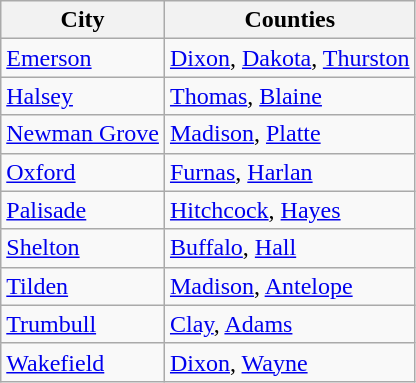<table class="wikitable sortable">
<tr>
<th>City</th>
<th>Counties</th>
</tr>
<tr>
<td><a href='#'>Emerson</a></td>
<td><a href='#'>Dixon</a>, <a href='#'>Dakota</a>, <a href='#'>Thurston</a></td>
</tr>
<tr>
<td><a href='#'>Halsey</a></td>
<td><a href='#'>Thomas</a>, <a href='#'>Blaine</a></td>
</tr>
<tr>
<td><a href='#'>Newman Grove</a></td>
<td><a href='#'>Madison</a>, <a href='#'>Platte</a></td>
</tr>
<tr>
<td><a href='#'>Oxford</a></td>
<td><a href='#'>Furnas</a>, <a href='#'>Harlan</a></td>
</tr>
<tr>
<td><a href='#'>Palisade</a></td>
<td><a href='#'>Hitchcock</a>, <a href='#'>Hayes</a></td>
</tr>
<tr>
<td><a href='#'>Shelton</a></td>
<td><a href='#'>Buffalo</a>, <a href='#'>Hall</a></td>
</tr>
<tr>
<td><a href='#'>Tilden</a></td>
<td><a href='#'>Madison</a>, <a href='#'>Antelope</a></td>
</tr>
<tr>
<td><a href='#'>Trumbull</a></td>
<td><a href='#'>Clay</a>, <a href='#'>Adams</a></td>
</tr>
<tr>
<td><a href='#'>Wakefield</a></td>
<td><a href='#'>Dixon</a>, <a href='#'>Wayne</a></td>
</tr>
</table>
